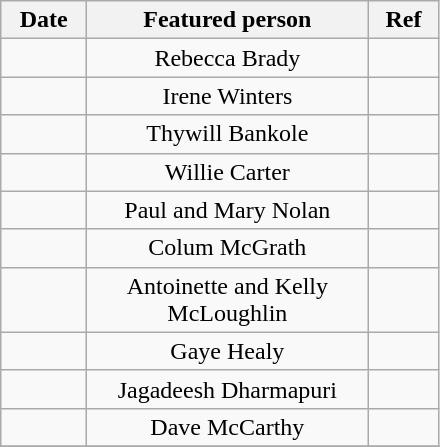<table class="wikitable">
<tr>
<th width="50" rowspan="1">Date</th>
<th width="180" rowspan="1">Featured person</th>
<th width="40" rowspan="1">Ref</th>
</tr>
<tr>
<td align="center"></td>
<td align="center">Rebecca Brady</td>
<td align="center"></td>
</tr>
<tr>
<td align="center"></td>
<td align="center">Irene Winters</td>
<td align="center"></td>
</tr>
<tr>
<td align="center"></td>
<td align="center">Thywill Bankole</td>
<td align="center"></td>
</tr>
<tr>
<td align="center"></td>
<td align="center">Willie Carter</td>
<td align="center"></td>
</tr>
<tr>
<td align="center"></td>
<td align="center">Paul and Mary Nolan</td>
<td align="center"></td>
</tr>
<tr>
<td align="center"></td>
<td align="center">Colum McGrath</td>
<td align="center"></td>
</tr>
<tr>
<td align="center"></td>
<td align="center">Antoinette and Kelly McLoughlin</td>
<td align="center"></td>
</tr>
<tr>
<td align="center"></td>
<td align="center">Gaye Healy</td>
<td align="center"></td>
</tr>
<tr>
<td align="center"></td>
<td align="center">Jagadeesh Dharmapuri</td>
<td align="center"></td>
</tr>
<tr>
<td align="center"></td>
<td align="center">Dave McCarthy</td>
<td align="center"></td>
</tr>
<tr>
</tr>
</table>
